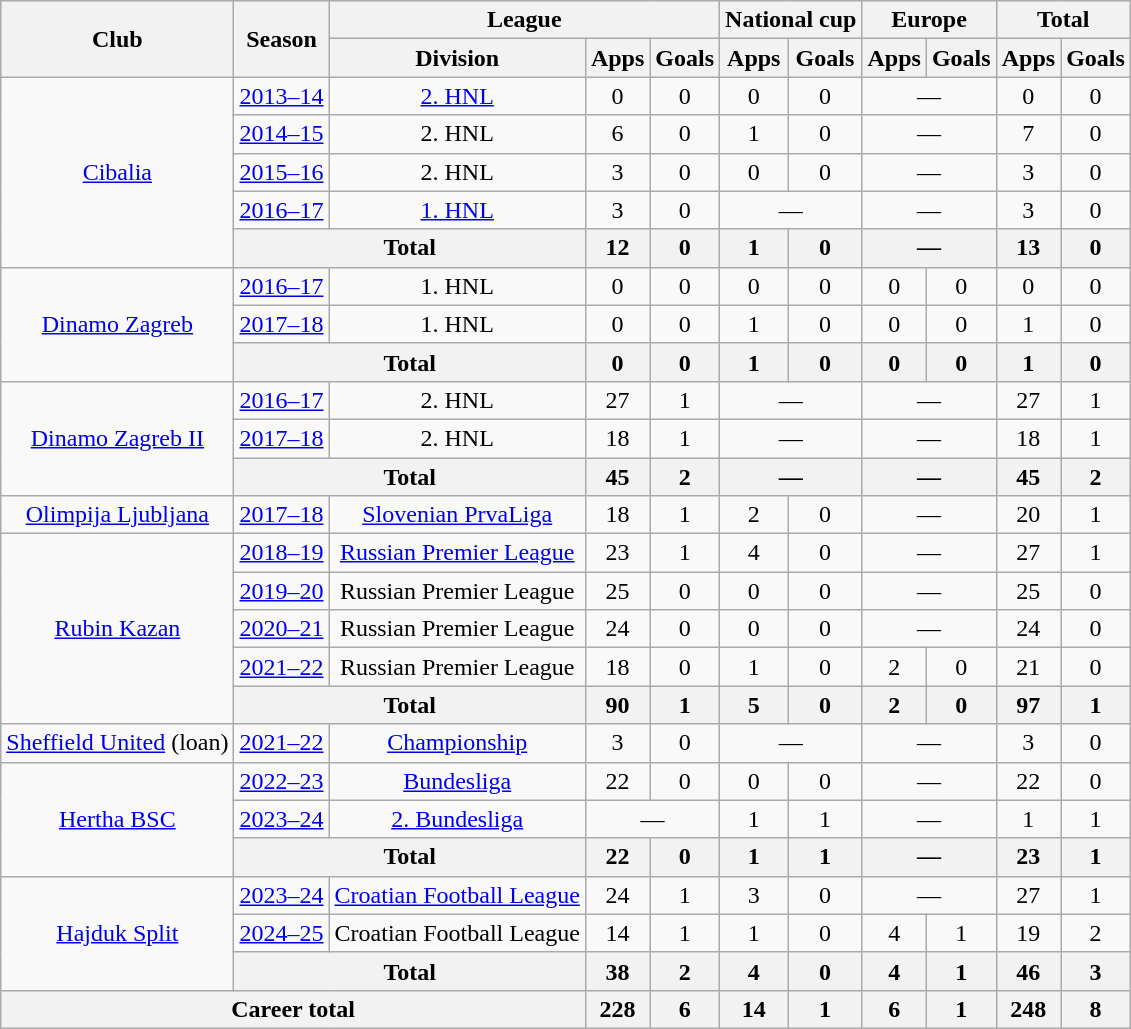<table class="wikitable" style="text-align: center;">
<tr>
<th rowspan=2>Club</th>
<th rowspan=2>Season</th>
<th colspan=3>League</th>
<th colspan=2>National cup</th>
<th colspan=2>Europe</th>
<th colspan=2>Total</th>
</tr>
<tr>
<th>Division</th>
<th>Apps</th>
<th>Goals</th>
<th>Apps</th>
<th>Goals</th>
<th>Apps</th>
<th>Goals</th>
<th>Apps</th>
<th>Goals</th>
</tr>
<tr>
<td rowspan="5"><a href='#'>Cibalia</a></td>
<td><a href='#'>2013–14</a></td>
<td><a href='#'>2. HNL</a></td>
<td>0</td>
<td>0</td>
<td>0</td>
<td>0</td>
<td colspan="2">—</td>
<td>0</td>
<td>0</td>
</tr>
<tr>
<td><a href='#'>2014–15</a></td>
<td>2. HNL</td>
<td>6</td>
<td>0</td>
<td>1</td>
<td>0</td>
<td colspan="2">—</td>
<td>7</td>
<td>0</td>
</tr>
<tr>
<td><a href='#'>2015–16</a></td>
<td>2. HNL</td>
<td>3</td>
<td>0</td>
<td>0</td>
<td>0</td>
<td colspan="2">—</td>
<td>3</td>
<td>0</td>
</tr>
<tr>
<td><a href='#'>2016–17</a></td>
<td><a href='#'>1. HNL</a></td>
<td>3</td>
<td>0</td>
<td colspan=2>—</td>
<td colspan="2">—</td>
<td>3</td>
<td>0</td>
</tr>
<tr>
<th colspan=2>Total</th>
<th>12</th>
<th>0</th>
<th>1</th>
<th>0</th>
<th colspan="2">—</th>
<th>13</th>
<th>0</th>
</tr>
<tr>
<td rowspan="3"><a href='#'>Dinamo Zagreb</a></td>
<td><a href='#'>2016–17</a></td>
<td>1. HNL</td>
<td>0</td>
<td>0</td>
<td>0</td>
<td>0</td>
<td>0</td>
<td>0</td>
<td>0</td>
<td>0</td>
</tr>
<tr>
<td><a href='#'>2017–18</a></td>
<td>1. HNL</td>
<td>0</td>
<td>0</td>
<td>1</td>
<td>0</td>
<td>0</td>
<td>0</td>
<td>1</td>
<td>0</td>
</tr>
<tr>
<th colspan=2>Total</th>
<th>0</th>
<th>0</th>
<th>1</th>
<th>0</th>
<th>0</th>
<th>0</th>
<th>1</th>
<th>0</th>
</tr>
<tr>
<td rowspan="3"><a href='#'>Dinamo Zagreb II</a></td>
<td><a href='#'>2016–17</a></td>
<td>2. HNL</td>
<td>27</td>
<td>1</td>
<td colspan=2>—</td>
<td colspan="2">—</td>
<td>27</td>
<td>1</td>
</tr>
<tr>
<td><a href='#'>2017–18</a></td>
<td>2. HNL</td>
<td>18</td>
<td>1</td>
<td colspan=2>—</td>
<td colspan="2">—</td>
<td>18</td>
<td>1</td>
</tr>
<tr>
<th colspan="2">Total</th>
<th>45</th>
<th>2</th>
<th colspan="2">—</th>
<th colspan="2">—</th>
<th>45</th>
<th>2</th>
</tr>
<tr>
<td><a href='#'>Olimpija Ljubljana</a></td>
<td><a href='#'>2017–18</a></td>
<td><a href='#'>Slovenian PrvaLiga</a></td>
<td>18</td>
<td>1</td>
<td>2</td>
<td>0</td>
<td colspan=2>—</td>
<td>20</td>
<td>1</td>
</tr>
<tr>
<td rowspan="5"><a href='#'>Rubin Kazan</a></td>
<td><a href='#'>2018–19</a></td>
<td><a href='#'>Russian Premier League</a></td>
<td>23</td>
<td>1</td>
<td>4</td>
<td>0</td>
<td colspan=2>—</td>
<td>27</td>
<td>1</td>
</tr>
<tr>
<td><a href='#'>2019–20</a></td>
<td>Russian Premier League</td>
<td>25</td>
<td>0</td>
<td>0</td>
<td>0</td>
<td colspan=2>—</td>
<td>25</td>
<td>0</td>
</tr>
<tr>
<td><a href='#'>2020–21</a></td>
<td>Russian Premier League</td>
<td>24</td>
<td>0</td>
<td>0</td>
<td>0</td>
<td colspan=2>—</td>
<td>24</td>
<td>0</td>
</tr>
<tr>
<td><a href='#'>2021–22</a></td>
<td>Russian Premier League</td>
<td>18</td>
<td>0</td>
<td>1</td>
<td>0</td>
<td>2</td>
<td>0</td>
<td>21</td>
<td>0</td>
</tr>
<tr>
<th colspan=2>Total</th>
<th>90</th>
<th>1</th>
<th>5</th>
<th>0</th>
<th>2</th>
<th>0</th>
<th>97</th>
<th>1</th>
</tr>
<tr>
<td><a href='#'>Sheffield United</a> (loan)</td>
<td><a href='#'>2021–22</a></td>
<td><a href='#'>Championship</a></td>
<td>3</td>
<td>0</td>
<td colspan=2>—</td>
<td colspan=2>—</td>
<td>3</td>
<td>0</td>
</tr>
<tr>
<td rowspan="3"><a href='#'>Hertha BSC</a></td>
<td><a href='#'>2022–23</a></td>
<td><a href='#'>Bundesliga</a></td>
<td>22</td>
<td>0</td>
<td>0</td>
<td>0</td>
<td colspan=2>—</td>
<td>22</td>
<td>0</td>
</tr>
<tr>
<td><a href='#'>2023–24</a></td>
<td><a href='#'>2. Bundesliga</a></td>
<td colspan=2>—</td>
<td>1</td>
<td>1</td>
<td colspan=2>—</td>
<td>1</td>
<td>1</td>
</tr>
<tr>
<th colspan=2>Total</th>
<th>22</th>
<th>0</th>
<th>1</th>
<th>1</th>
<th colspan=2>—</th>
<th>23</th>
<th>1</th>
</tr>
<tr>
<td rowspan="3"><a href='#'>Hajduk Split</a></td>
<td><a href='#'>2023–24</a></td>
<td><a href='#'>Croatian Football League</a></td>
<td>24</td>
<td>1</td>
<td>3</td>
<td>0</td>
<td colspan=2>—</td>
<td>27</td>
<td>1</td>
</tr>
<tr>
<td><a href='#'>2024–25</a></td>
<td>Croatian Football League</td>
<td>14</td>
<td>1</td>
<td>1</td>
<td>0</td>
<td>4</td>
<td>1</td>
<td>19</td>
<td>2</td>
</tr>
<tr>
<th colspan=2>Total</th>
<th>38</th>
<th>2</th>
<th>4</th>
<th>0</th>
<th>4</th>
<th>1</th>
<th>46</th>
<th>3</th>
</tr>
<tr>
<th colspan="3">Career total</th>
<th>228</th>
<th>6</th>
<th>14</th>
<th>1</th>
<th>6</th>
<th>1</th>
<th>248</th>
<th>8</th>
</tr>
</table>
